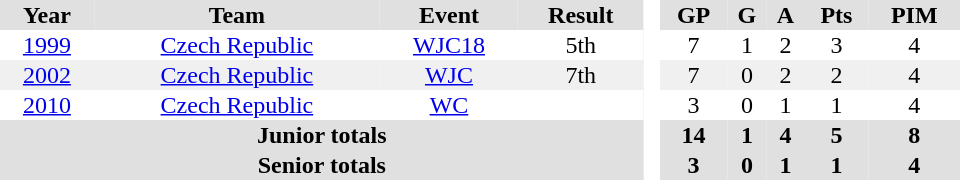<table border="0" cellpadding="1" cellspacing="0" style="text-align:center; width:40em">
<tr ALIGN="center" bgcolor="#e0e0e0">
<th>Year</th>
<th>Team</th>
<th>Event</th>
<th>Result</th>
<th rowspan="99" bgcolor="#ffffff"> </th>
<th>GP</th>
<th>G</th>
<th>A</th>
<th>Pts</th>
<th>PIM</th>
</tr>
<tr>
<td><a href='#'>1999</a></td>
<td><a href='#'>Czech Republic</a></td>
<td><a href='#'>WJC18</a></td>
<td>5th</td>
<td>7</td>
<td>1</td>
<td>2</td>
<td>3</td>
<td>4</td>
</tr>
<tr bgcolor="#f0f0f0">
<td><a href='#'>2002</a></td>
<td><a href='#'>Czech Republic</a></td>
<td><a href='#'>WJC</a></td>
<td>7th</td>
<td>7</td>
<td>0</td>
<td>2</td>
<td>2</td>
<td>4</td>
</tr>
<tr>
<td><a href='#'>2010</a></td>
<td><a href='#'>Czech Republic</a></td>
<td><a href='#'>WC</a></td>
<td></td>
<td>3</td>
<td>0</td>
<td>1</td>
<td>1</td>
<td>4</td>
</tr>
<tr bgcolor="#e0e0e0">
<th colspan="4">Junior totals</th>
<th>14</th>
<th>1</th>
<th>4</th>
<th>5</th>
<th>8</th>
</tr>
<tr bgcolor="#e0e0e0">
<th colspan="4">Senior totals</th>
<th>3</th>
<th>0</th>
<th>1</th>
<th>1</th>
<th>4</th>
</tr>
</table>
